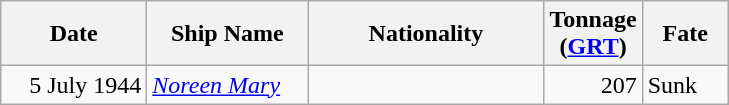<table class="wikitable sortable">
<tr>
<th width="90px">Date</th>
<th width="100px">Ship Name</th>
<th width="150px">Nationality</th>
<th width="25px">Tonnage (<a href='#'>GRT</a>)</th>
<th width="50px">Fate</th>
</tr>
<tr>
<td align="right">5 July 1944</td>
<td align="left"><a href='#'><em>Noreen Mary</em></a></td>
<td align="left"></td>
<td align="right">207</td>
<td align="left">Sunk</td>
</tr>
</table>
